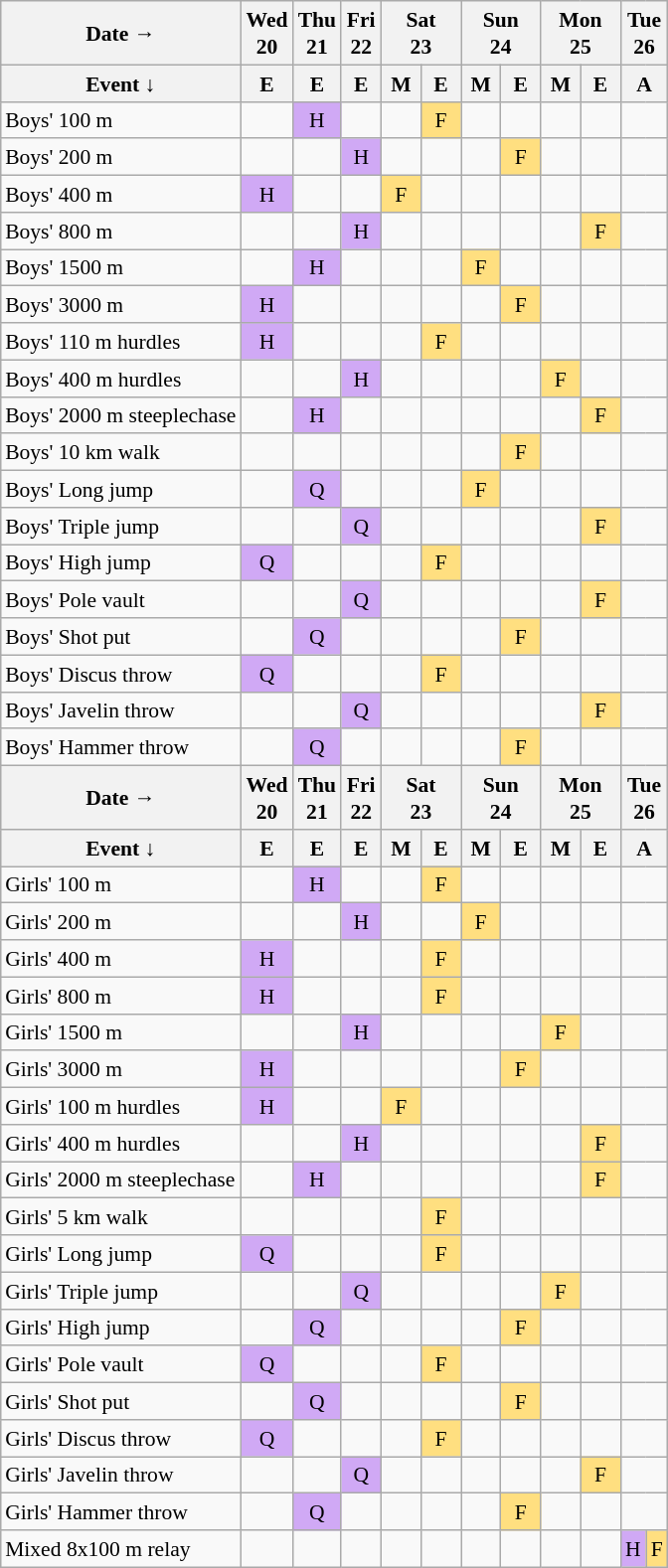<table class="wikitable" style="margin:0.5em auto; font-size:90%; line-height:1.25em;">
<tr align="center">
<th>Date →</th>
<th width="20px">Wed 20</th>
<th width="20px">Thu 21</th>
<th width="20px">Fri 22</th>
<th width="40px" colspan="2">Sat<br>23</th>
<th width="40px" colspan="2">Sun<br>24</th>
<th width="40px" colspan="2">Mon<br>25</th>
<th width="20px" colspan="2">Tue<br>26</th>
</tr>
<tr>
<th>Event   ↓</th>
<th width="20px">E</th>
<th width="20px">E</th>
<th width="20px">E</th>
<th width="20px">M</th>
<th width="20px">E</th>
<th width="20px">M</th>
<th width="20px">E</th>
<th width="20px">M</th>
<th width="20px">E</th>
<th width="20px" colspan=2>A</th>
</tr>
<tr align="center">
<td align="left">Boys' 100 m</td>
<td></td>
<td bgcolor="#D0A9F5">H</td>
<td></td>
<td></td>
<td bgcolor="#FFDF80">F</td>
<td></td>
<td></td>
<td></td>
<td></td>
<td colspan=2></td>
</tr>
<tr align="center">
<td align="left">Boys' 200 m</td>
<td></td>
<td></td>
<td bgcolor="#D0A9F5">H</td>
<td></td>
<td></td>
<td></td>
<td bgcolor="#FFDF80">F</td>
<td></td>
<td></td>
<td colspan=2></td>
</tr>
<tr align="center">
<td align="left">Boys' 400 m</td>
<td bgcolor="#D0A9F5">H</td>
<td></td>
<td></td>
<td bgcolor="#FFDF80">F</td>
<td></td>
<td></td>
<td></td>
<td></td>
<td></td>
<td colspan=2></td>
</tr>
<tr align="center">
<td align="left">Boys' 800 m</td>
<td></td>
<td></td>
<td bgcolor="#D0A9F5">H</td>
<td></td>
<td></td>
<td></td>
<td></td>
<td></td>
<td bgcolor="#FFDF80">F</td>
<td colspan=2></td>
</tr>
<tr align="center">
<td align="left">Boys' 1500 m</td>
<td></td>
<td bgcolor="#D0A9F5">H</td>
<td></td>
<td></td>
<td></td>
<td bgcolor="#FFDF80">F</td>
<td></td>
<td></td>
<td></td>
<td colspan=2></td>
</tr>
<tr align="center">
<td align="left">Boys' 3000 m</td>
<td bgcolor="#D0A9F5">H</td>
<td></td>
<td></td>
<td></td>
<td></td>
<td></td>
<td bgcolor="#FFDF80">F</td>
<td></td>
<td></td>
<td colspan=2></td>
</tr>
<tr align="center">
<td align="left">Boys' 110 m hurdles</td>
<td bgcolor="#D0A9F5">H</td>
<td></td>
<td></td>
<td></td>
<td bgcolor="#FFDF80">F</td>
<td></td>
<td></td>
<td></td>
<td></td>
<td colspan=2></td>
</tr>
<tr align="center">
<td align="left">Boys' 400 m hurdles</td>
<td></td>
<td></td>
<td bgcolor="#D0A9F5">H</td>
<td></td>
<td></td>
<td></td>
<td></td>
<td bgcolor="#FFDF80">F</td>
<td></td>
<td colspan=2></td>
</tr>
<tr align="center">
<td align="left">Boys' 2000 m steeplechase</td>
<td></td>
<td bgcolor="#D0A9F5">H</td>
<td></td>
<td></td>
<td></td>
<td></td>
<td></td>
<td></td>
<td bgcolor="#FFDF80">F</td>
<td colspan=2></td>
</tr>
<tr align="center">
<td align="left">Boys' 10 km walk</td>
<td></td>
<td></td>
<td></td>
<td></td>
<td></td>
<td></td>
<td bgcolor="#FFDF80">F</td>
<td></td>
<td></td>
<td colspan=2></td>
</tr>
<tr align="center">
<td align="left">Boys' Long jump</td>
<td></td>
<td bgcolor="#D0A9F5">Q</td>
<td></td>
<td></td>
<td></td>
<td bgcolor="#FFDF80">F</td>
<td></td>
<td></td>
<td></td>
<td colspan=2></td>
</tr>
<tr align="center">
<td align="left">Boys' Triple jump</td>
<td></td>
<td></td>
<td bgcolor="#D0A9F5">Q</td>
<td></td>
<td></td>
<td></td>
<td></td>
<td></td>
<td bgcolor="#FFDF80">F</td>
<td colspan=2></td>
</tr>
<tr align="center">
<td align="left">Boys' High jump</td>
<td bgcolor="#D0A9F5">Q</td>
<td></td>
<td></td>
<td></td>
<td bgcolor="#FFDF80">F</td>
<td></td>
<td></td>
<td></td>
<td></td>
<td colspan=2></td>
</tr>
<tr align="center">
<td align="left">Boys' Pole vault</td>
<td></td>
<td></td>
<td bgcolor="#D0A9F5">Q</td>
<td></td>
<td></td>
<td></td>
<td></td>
<td></td>
<td bgcolor="#FFDF80">F</td>
<td colspan=2></td>
</tr>
<tr align="center">
<td align="left">Boys' Shot put</td>
<td></td>
<td bgcolor="#D0A9F5">Q</td>
<td></td>
<td></td>
<td></td>
<td></td>
<td bgcolor="#FFDF80">F</td>
<td></td>
<td></td>
<td colspan=2></td>
</tr>
<tr align="center">
<td align="left">Boys' Discus throw</td>
<td bgcolor="#D0A9F5">Q</td>
<td></td>
<td></td>
<td></td>
<td bgcolor="#FFDF80">F</td>
<td></td>
<td></td>
<td></td>
<td></td>
<td colspan=2></td>
</tr>
<tr align="center">
<td align="left">Boys' Javelin throw</td>
<td></td>
<td></td>
<td bgcolor="#D0A9F5">Q</td>
<td></td>
<td></td>
<td></td>
<td></td>
<td></td>
<td bgcolor="#FFDF80">F</td>
<td colspan=2></td>
</tr>
<tr align="center">
<td align="left">Boys' Hammer throw</td>
<td></td>
<td bgcolor="#D0A9F5">Q</td>
<td></td>
<td></td>
<td></td>
<td></td>
<td bgcolor="#FFDF80">F</td>
<td></td>
<td></td>
<td colspan=2></td>
</tr>
<tr align="center">
<th>Date →</th>
<th width="20px">Wed 20</th>
<th width="20px">Thu 21</th>
<th width="20px">Fri 22</th>
<th width="40px" colspan="2">Sat<br>23</th>
<th width="40px" colspan="2">Sun<br>24</th>
<th width="40px" colspan="2">Mon<br>25</th>
<th width="20px" colspan="2">Tue<br>26</th>
</tr>
<tr>
<th>Event   ↓</th>
<th width="20px">E</th>
<th width="20px">E</th>
<th width="20px">E</th>
<th width="20px">M</th>
<th width="20px">E</th>
<th width="20px">M</th>
<th width="20px">E</th>
<th width="20px">M</th>
<th width="20px">E</th>
<th width="20px" colspan=2>A</th>
</tr>
<tr align="center">
<td align="left">Girls' 100 m</td>
<td></td>
<td bgcolor="#D0A9F5">H</td>
<td></td>
<td></td>
<td bgcolor="#FFDF80">F</td>
<td></td>
<td></td>
<td></td>
<td></td>
<td colspan=2></td>
</tr>
<tr align="center">
<td align="left">Girls' 200 m</td>
<td></td>
<td></td>
<td bgcolor="#D0A9F5">H</td>
<td></td>
<td></td>
<td bgcolor="#FFDF80">F</td>
<td></td>
<td></td>
<td></td>
<td colspan=2></td>
</tr>
<tr align="center">
<td align="left">Girls' 400 m</td>
<td bgcolor="#D0A9F5">H</td>
<td></td>
<td></td>
<td></td>
<td bgcolor="#FFDF80">F</td>
<td></td>
<td></td>
<td></td>
<td></td>
<td colspan=2></td>
</tr>
<tr align="center">
<td align="left">Girls' 800 m</td>
<td bgcolor="#D0A9F5">H</td>
<td></td>
<td></td>
<td></td>
<td bgcolor="#FFDF80">F</td>
<td></td>
<td></td>
<td></td>
<td></td>
<td colspan=2></td>
</tr>
<tr align="center">
<td align="left">Girls' 1500 m</td>
<td></td>
<td></td>
<td bgcolor="#D0A9F5">H</td>
<td></td>
<td></td>
<td></td>
<td></td>
<td bgcolor="#FFDF80">F</td>
<td></td>
<td colspan=2></td>
</tr>
<tr align="center">
<td align="left">Girls' 3000 m</td>
<td bgcolor="#D0A9F5">H</td>
<td></td>
<td></td>
<td></td>
<td></td>
<td></td>
<td bgcolor="#FFDF80">F</td>
<td></td>
<td></td>
<td colspan=2></td>
</tr>
<tr align="center">
<td align="left">Girls' 100 m hurdles</td>
<td bgcolor="#D0A9F5">H</td>
<td></td>
<td></td>
<td bgcolor="#FFDF80">F</td>
<td></td>
<td></td>
<td></td>
<td></td>
<td></td>
<td colspan=2></td>
</tr>
<tr align="center">
<td align="left">Girls' 400 m hurdles</td>
<td></td>
<td></td>
<td bgcolor="#D0A9F5">H</td>
<td></td>
<td></td>
<td></td>
<td></td>
<td></td>
<td bgcolor="#FFDF80">F</td>
<td colspan=2></td>
</tr>
<tr align="center">
<td align="left">Girls' 2000 m steeplechase</td>
<td></td>
<td bgcolor="#D0A9F5">H</td>
<td></td>
<td></td>
<td></td>
<td></td>
<td></td>
<td></td>
<td bgcolor="#FFDF80">F</td>
<td colspan=2></td>
</tr>
<tr align="center">
<td align="left">Girls' 5 km walk</td>
<td></td>
<td></td>
<td></td>
<td></td>
<td bgcolor="#FFDF80">F</td>
<td></td>
<td></td>
<td></td>
<td></td>
<td colspan=2></td>
</tr>
<tr align="center">
<td align="left">Girls' Long jump</td>
<td bgcolor="#D0A9F5">Q</td>
<td></td>
<td></td>
<td></td>
<td bgcolor="#FFDF80">F</td>
<td></td>
<td></td>
<td></td>
<td></td>
<td colspan=2></td>
</tr>
<tr align="center">
<td align="left">Girls' Triple jump</td>
<td></td>
<td></td>
<td bgcolor="#D0A9F5">Q</td>
<td></td>
<td></td>
<td></td>
<td></td>
<td bgcolor="#FFDF80">F</td>
<td></td>
<td colspan=2></td>
</tr>
<tr align="center">
<td align="left">Girls' High jump</td>
<td></td>
<td bgcolor="#D0A9F5">Q</td>
<td></td>
<td></td>
<td></td>
<td></td>
<td bgcolor="#FFDF80">F</td>
<td></td>
<td></td>
<td colspan=2></td>
</tr>
<tr align="center">
<td align="left">Girls' Pole vault</td>
<td bgcolor="#D0A9F5">Q</td>
<td></td>
<td></td>
<td></td>
<td bgcolor="#FFDF80">F</td>
<td></td>
<td></td>
<td></td>
<td></td>
<td colspan=2></td>
</tr>
<tr align="center">
<td align="left">Girls' Shot put</td>
<td></td>
<td bgcolor="#D0A9F5">Q</td>
<td></td>
<td></td>
<td></td>
<td></td>
<td bgcolor="#FFDF80">F</td>
<td></td>
<td></td>
<td colspan=2></td>
</tr>
<tr align="center">
<td align="left">Girls' Discus throw</td>
<td bgcolor="#D0A9F5">Q</td>
<td></td>
<td></td>
<td></td>
<td bgcolor="#FFDF80">F</td>
<td></td>
<td></td>
<td></td>
<td></td>
<td colspan=2></td>
</tr>
<tr align="center">
<td align="left">Girls' Javelin throw</td>
<td></td>
<td></td>
<td bgcolor="#D0A9F5">Q</td>
<td></td>
<td></td>
<td></td>
<td></td>
<td></td>
<td bgcolor="#FFDF80">F</td>
<td colspan=2></td>
</tr>
<tr align="center">
<td align="left">Girls' Hammer throw</td>
<td></td>
<td bgcolor="#D0A9F5">Q</td>
<td></td>
<td></td>
<td></td>
<td></td>
<td bgcolor="#FFDF80">F</td>
<td></td>
<td></td>
<td colspan=2></td>
</tr>
<tr align="center">
<td align="left">Mixed 8x100 m relay</td>
<td></td>
<td></td>
<td></td>
<td></td>
<td></td>
<td></td>
<td></td>
<td></td>
<td></td>
<td bgcolor="#D0A9F5">H</td>
<td bgcolor="#FFDF80">F</td>
</tr>
</table>
